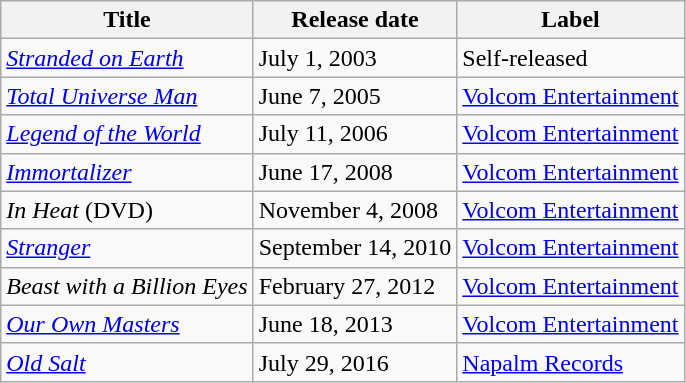<table class="wikitable">
<tr>
<th>Title</th>
<th>Release date</th>
<th>Label</th>
</tr>
<tr>
<td><em><a href='#'>Stranded on Earth</a></em></td>
<td>July 1, 2003</td>
<td>Self-released</td>
</tr>
<tr>
<td><em><a href='#'>Total Universe Man</a></em></td>
<td>June 7, 2005</td>
<td><a href='#'>Volcom Entertainment</a></td>
</tr>
<tr>
<td><em><a href='#'>Legend of the World</a></em></td>
<td>July 11, 2006</td>
<td><a href='#'>Volcom Entertainment</a></td>
</tr>
<tr>
<td><em><a href='#'>Immortalizer</a></em></td>
<td>June 17, 2008</td>
<td><a href='#'>Volcom Entertainment</a></td>
</tr>
<tr>
<td><em>In Heat</em> (DVD)</td>
<td>November 4, 2008</td>
<td><a href='#'>Volcom Entertainment</a></td>
</tr>
<tr>
<td><em><a href='#'>Stranger</a></em></td>
<td>September 14, 2010</td>
<td><a href='#'>Volcom Entertainment</a></td>
</tr>
<tr>
<td><em>Beast with a Billion Eyes</em></td>
<td>February 27, 2012</td>
<td><a href='#'>Volcom Entertainment</a></td>
</tr>
<tr>
<td><em><a href='#'>Our Own Masters</a></em></td>
<td>June 18, 2013</td>
<td><a href='#'>Volcom Entertainment</a></td>
</tr>
<tr>
<td><em><a href='#'>Old Salt</a></em></td>
<td>July 29, 2016</td>
<td><a href='#'>Napalm Records</a></td>
</tr>
</table>
